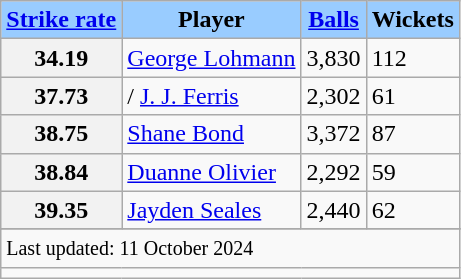<table class="wikitable">
<tr style="background:#9cf;">
<td style="text-align:center;"><strong><a href='#'>Strike rate</a></strong></td>
<td style="text-align:center;"><strong>Player</strong></td>
<td style="text-align:center;"><strong><a href='#'>Balls</a></strong></td>
<td style="text-align:center;"><strong>Wickets</strong></td>
</tr>
<tr>
<th>34.19</th>
<td style="text-align:left;"> <a href='#'>George Lohmann</a></td>
<td>3,830</td>
<td>112</td>
</tr>
<tr>
<th>37.73</th>
<td style="text-align:left;"> /  <a href='#'>J. J. Ferris</a></td>
<td>2,302</td>
<td>61</td>
</tr>
<tr>
<th>38.75</th>
<td style="text-align:left;"> <a href='#'>Shane Bond</a></td>
<td>3,372</td>
<td>87</td>
</tr>
<tr>
<th>38.84</th>
<td style="text-align:left;"> <a href='#'>Duanne Olivier</a> </td>
<td>2,292</td>
<td>59</td>
</tr>
<tr>
<th>39.35</th>
<td style="text-align:left;"> <a href='#'>Jayden Seales</a> </td>
<td>2,440</td>
<td>62</td>
</tr>
<tr>
</tr>
<tr class=sortbottom>
<td colspan="4"><small>Last updated: 11 October 2024</small></td>
</tr>
<tr>
<td colspan="4"></td>
</tr>
</table>
